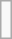<table class="wikitable" style="text-align:left; font-size: 95%;">
<tr>
<td><br></td>
</tr>
</table>
